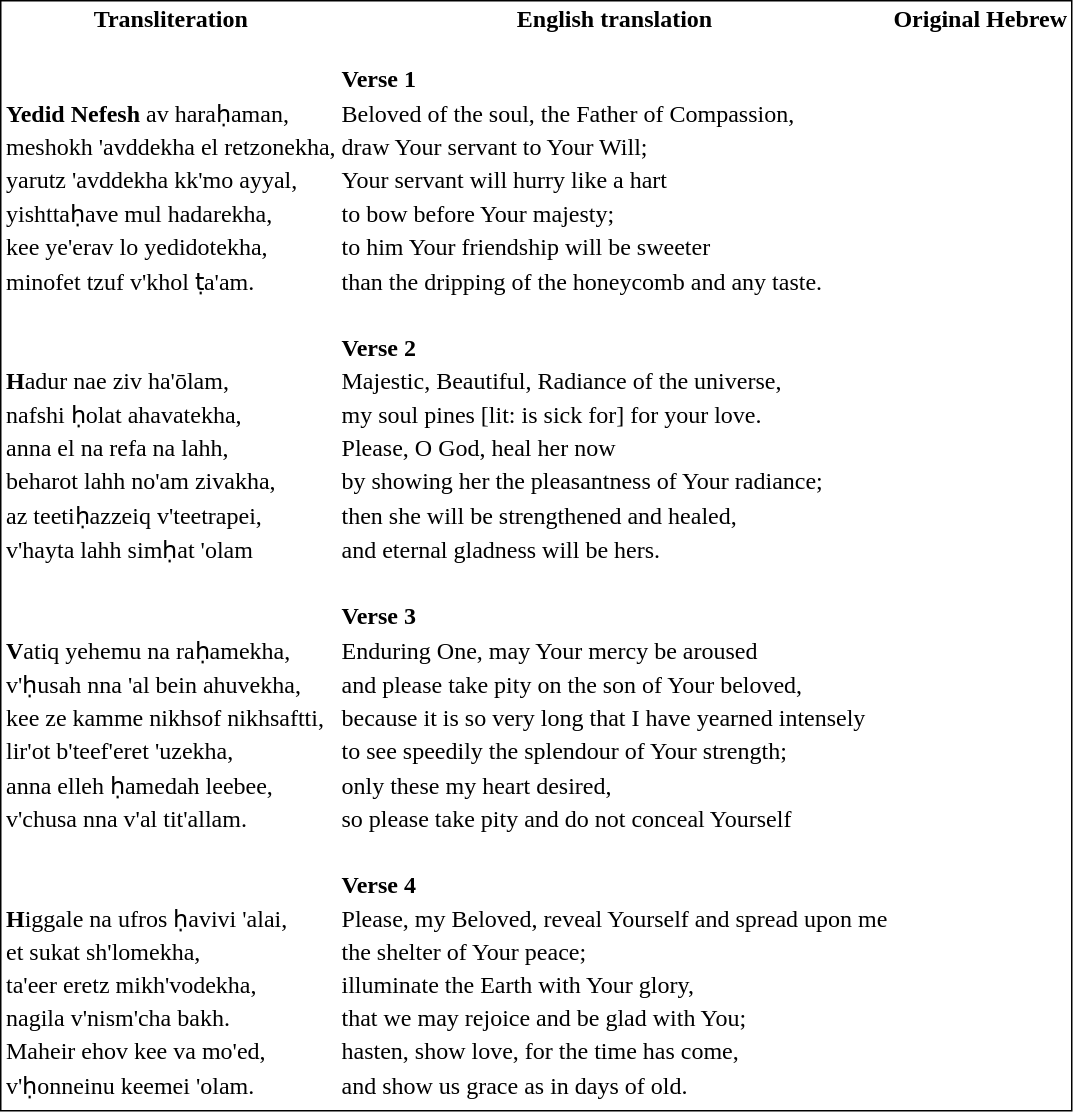<table style="border: 1px solid;">
<tr>
<th>Transliteration</th>
<th>English translation</th>
<th>Original Hebrew</th>
</tr>
<tr>
<td></td>
<td><div><br><strong>Verse 1</strong>
</div></td>
<td></td>
</tr>
<tr>
<td><strong>Yedid Nefesh</strong> av haraḥaman,</td>
<td>Beloved of the soul, the Father of Compassion,</td>
<td align="right"></td>
</tr>
<tr>
<td>meshokh 'avddekha el retzonekha,</td>
<td>draw Your servant to Your Will;</td>
<td align="right"></td>
</tr>
<tr>
<td>yarutz 'avddekha kk'mo ayyal,</td>
<td>Your servant will hurry like a hart</td>
<td align="right"></td>
</tr>
<tr>
<td>yishttaḥave mul hadarekha,</td>
<td>to bow before Your majesty;</td>
<td align="right"></td>
</tr>
<tr>
<td>kee ye'erav lo yedidotekha,</td>
<td>to him Your friendship will be sweeter</td>
<td align="right"></td>
</tr>
<tr>
<td>minofet tzuf v'khol ṭa'am.</td>
<td>than the dripping of the honeycomb and any taste.</td>
<td align="right"></td>
</tr>
<tr>
<td></td>
<td></td>
<td></td>
</tr>
<tr>
<td></td>
<td><div><br><strong>Verse 2</strong>
</div></td>
<td></td>
</tr>
<tr>
<td><strong>H</strong>adur nae ziv ha'ōlam,</td>
<td>Majestic, Beautiful, Radiance of the universe,</td>
<td align="right"></td>
</tr>
<tr>
<td>nafshi ḥolat ahavatekha,</td>
<td>my soul pines [lit: is sick for] for your love.</td>
<td align="right"></td>
</tr>
<tr>
<td>anna el na refa na lahh,</td>
<td>Please, O God, heal her now</td>
<td align="right"></td>
</tr>
<tr>
<td>beharot lahh no'am zivakha,</td>
<td>by showing her the pleasantness of Your radiance;</td>
<td align="right"></td>
</tr>
<tr>
<td>az teetiḥazzeiq v'teetrapei,</td>
<td>then she will be strengthened and healed,</td>
<td align="right"></td>
</tr>
<tr>
<td>v'hayta lahh simḥat 'olam</td>
<td>and eternal gladness will be hers.</td>
<td align="right"></td>
</tr>
<tr>
<td></td>
<td></td>
<td></td>
</tr>
<tr>
<td></td>
<td><div><br><strong>Verse 3</strong>
</div></td>
<td></td>
</tr>
<tr>
<td><strong>V</strong>atiq yehemu na raḥamekha,</td>
<td>Enduring One, may Your mercy be aroused</td>
<td align="right"></td>
</tr>
<tr>
<td>v'ḥusah nna 'al bein ahuvekha,</td>
<td>and please take pity on the son of Your beloved,</td>
<td align="right"></td>
</tr>
<tr>
<td>kee ze kamme nikhsof nikhsaftti,</td>
<td>because it is so very long that I have yearned intensely</td>
<td align="right"></td>
</tr>
<tr>
<td>lir'ot b'teef'eret 'uzekha,</td>
<td>to see speedily the splendour of Your strength;</td>
<td align="right"></td>
</tr>
<tr>
<td>anna elleh ḥamedah leebee,</td>
<td>only these my heart desired,</td>
<td align="right"></td>
</tr>
<tr>
<td>v'chusa nna v'al tit'allam.</td>
<td>so please take pity and do not conceal Yourself</td>
<td align="right"></td>
</tr>
<tr>
<td></td>
<td></td>
<td></td>
</tr>
<tr>
<td></td>
<td><div><br><strong>Verse 4</strong>
</div></td>
<td></td>
</tr>
<tr>
<td><strong>H</strong>iggale na ufros ḥavivi 'alai,</td>
<td>Please, my Beloved, reveal Yourself and spread upon me</td>
<td align="right"></td>
</tr>
<tr>
<td>et sukat sh'lomekha,</td>
<td>the shelter of Your peace;</td>
<td align="right"></td>
</tr>
<tr>
<td>ta'eer eretz mikh'vodekha,</td>
<td>illuminate the Earth with Your glory,</td>
<td align="right"></td>
</tr>
<tr>
<td>nagila v'nism'cha bakh.</td>
<td>that we may rejoice and be glad with You;</td>
<td align="right"></td>
</tr>
<tr>
<td>Maheir ehov kee va mo'ed,</td>
<td>hasten, show love, for the time has come,</td>
<td align="right"></td>
</tr>
<tr>
<td>v'ḥonneinu keemei 'olam.</td>
<td>and show us grace as in days of old.</td>
<td align="right"></td>
</tr>
<tr>
<td></td>
<td></td>
</tr>
</table>
